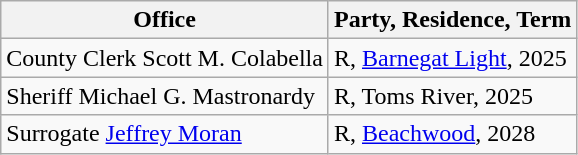<table class="wikitable sortable">
<tr>
<th>Office</th>
<th>Party, Residence, Term</th>
</tr>
<tr>
<td>County Clerk Scott M. Colabella</td>
<td>R, <a href='#'>Barnegat Light</a>, 2025</td>
</tr>
<tr>
<td>Sheriff Michael G. Mastronardy</td>
<td>R, Toms River, 2025</td>
</tr>
<tr>
<td>Surrogate <a href='#'>Jeffrey Moran</a></td>
<td>R, <a href='#'>Beachwood</a>, 2028</td>
</tr>
</table>
